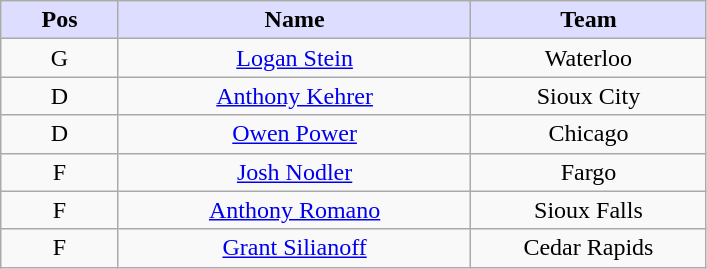<table class="wikitable" style="text-align:center">
<tr>
<th style="background:#ddf; width:10%;">Pos</th>
<th style="background:#ddf; width:30%;">Name</th>
<th style="background:#ddf; width:20%;">Team</th>
</tr>
<tr>
<td>G</td>
<td><a href='#'>Logan Stein</a></td>
<td>Waterloo</td>
</tr>
<tr>
<td>D</td>
<td><a href='#'>Anthony Kehrer</a></td>
<td>Sioux City</td>
</tr>
<tr>
<td>D</td>
<td><a href='#'>Owen Power</a></td>
<td>Chicago</td>
</tr>
<tr>
<td>F</td>
<td><a href='#'>Josh Nodler</a></td>
<td>Fargo</td>
</tr>
<tr>
<td>F</td>
<td><a href='#'>Anthony Romano</a></td>
<td>Sioux Falls</td>
</tr>
<tr>
<td>F</td>
<td><a href='#'>Grant Silianoff</a></td>
<td>Cedar Rapids</td>
</tr>
</table>
